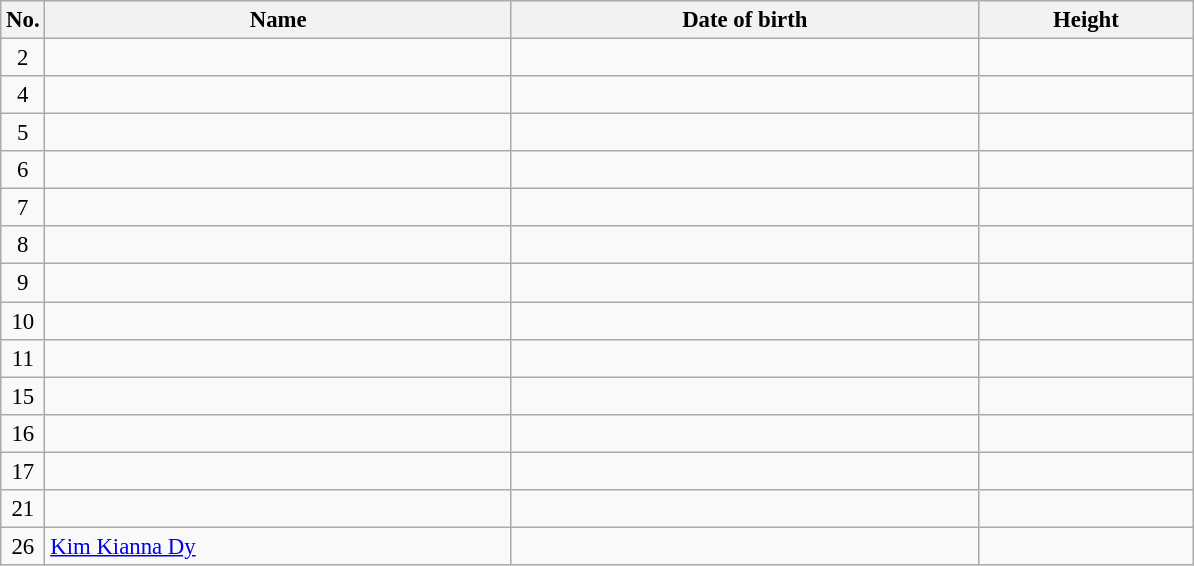<table class="wikitable sortable" style="font-size:95%; text-align:center;">
<tr>
<th>No.</th>
<th style="width:20em">Name</th>
<th style="width:20em">Date of birth</th>
<th style="width:9em">Height</th>
</tr>
<tr align=center>
<td>2</td>
<td align=left>  </td>
<td align=right></td>
<td></td>
</tr>
<tr align=center>
<td>4</td>
<td align=left>  </td>
<td align=right></td>
<td></td>
</tr>
<tr align=center>
<td>5</td>
<td align=left>  </td>
<td align=right></td>
<td></td>
</tr>
<tr align=center>
<td>6</td>
<td align=left> </td>
<td align=right></td>
<td></td>
</tr>
<tr align=center>
<td>7</td>
<td align=left> </td>
<td align=right></td>
<td></td>
</tr>
<tr align=center>
<td>8</td>
<td align=left> </td>
<td align=right></td>
<td></td>
</tr>
<tr align=center>
<td>9</td>
<td align=left> </td>
<td align=right></td>
<td></td>
</tr>
<tr align=center>
<td>10</td>
<td align=left> </td>
<td align=right></td>
<td></td>
</tr>
<tr align=center>
<td>11</td>
<td align=left> </td>
<td align=right></td>
<td></td>
</tr>
<tr align=center>
<td>15</td>
<td align=left> </td>
<td align=right></td>
<td></td>
</tr>
<tr align=center>
<td>16</td>
<td align=left> </td>
<td align=right></td>
<td></td>
</tr>
<tr align=center>
<td>17</td>
<td align=left> </td>
<td align=right></td>
<td></td>
</tr>
<tr align=center>
<td>21</td>
<td align=left> </td>
<td align=right></td>
<td></td>
</tr>
<tr align=center>
<td>26</td>
<td align=left> <a href='#'>Kim Kianna Dy</a></td>
<td align=right></td>
<td></td>
</tr>
</table>
